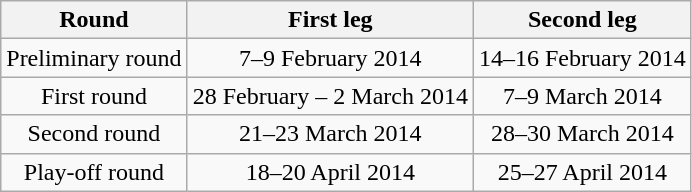<table class="wikitable" style="text-align:center">
<tr>
<th>Round</th>
<th>First leg</th>
<th>Second leg</th>
</tr>
<tr>
<td>Preliminary round</td>
<td>7–9 February 2014</td>
<td>14–16 February 2014</td>
</tr>
<tr>
<td>First round</td>
<td>28 February – 2 March 2014</td>
<td>7–9 March 2014</td>
</tr>
<tr>
<td>Second round</td>
<td>21–23 March 2014</td>
<td>28–30 March 2014</td>
</tr>
<tr>
<td>Play-off round</td>
<td>18–20 April 2014</td>
<td>25–27 April 2014</td>
</tr>
</table>
